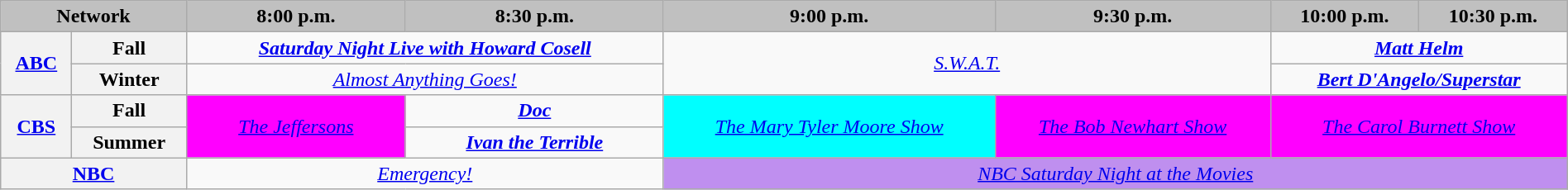<table class="wikitable" style="width:100%;margin-right:0;text-align:center">
<tr>
<th colspan="2" style="background-color:#C0C0C0;text-align:center">Network</th>
<th style="background-color:#C0C0C0;text-align:center">8:00 p.m.</th>
<th style="background-color:#C0C0C0;text-align:center">8:30 p.m.</th>
<th style="background-color:#C0C0C0;text-align:center">9:00 p.m.</th>
<th style="background-color:#C0C0C0;text-align:center">9:30 p.m.</th>
<th style="background-color:#C0C0C0;text-align:center">10:00 p.m.</th>
<th style="background-color:#C0C0C0;text-align:center">10:30 p.m.</th>
</tr>
<tr>
<th rowspan="2"><a href='#'>ABC</a></th>
<th>Fall</th>
<td colspan="2"><strong><em><a href='#'>Saturday Night Live with Howard Cosell</a></em></strong></td>
<td colspan="2" rowspan="2"><em><a href='#'>S.W.A.T.</a></em></td>
<td colspan="2"><strong><em><a href='#'>Matt Helm</a></em></strong></td>
</tr>
<tr>
<th>Winter</th>
<td colspan="2"><em><a href='#'>Almost Anything Goes!</a></em></td>
<td colspan="2"><strong><em><a href='#'>Bert D'Angelo/Superstar</a></em></strong></td>
</tr>
<tr>
<th rowspan="2"><a href='#'>CBS</a></th>
<th>Fall</th>
<td rowspan="2" style="background:#FF00FF;"><em><a href='#'>The Jeffersons</a></em> </td>
<td><strong><em><a href='#'>Doc</a></em></strong></td>
<td rowspan="2" style="background:#00FFFF;"><em><a href='#'>The Mary Tyler Moore Show</a></em> </td>
<td rowspan="2" style="background:#FF00FF;"><em><a href='#'>The Bob Newhart Show</a></em> </td>
<td colspan="2" rowspan="2" style="background:#FF00FF;"><em><a href='#'>The Carol Burnett Show</a></em> </td>
</tr>
<tr>
<th>Summer</th>
<td><strong><em><a href='#'>Ivan the Terrible</a></em></strong></td>
</tr>
<tr>
<th colspan="2"><a href='#'>NBC</a></th>
<td colspan="2"><em><a href='#'>Emergency!</a></em></td>
<td colspan="4" style="background:#bf8fef;"><em><a href='#'>NBC Saturday Night at the Movies</a></em></td>
</tr>
</table>
